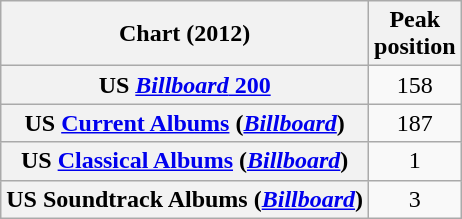<table class="wikitable plainrowheaders" style="text-align:center">
<tr>
<th scope="col">Chart (2012)</th>
<th scope="col">Peak<br>position</th>
</tr>
<tr>
<th scope="row">US <a href='#'><em>Billboard</em> 200</a></th>
<td>158</td>
</tr>
<tr>
<th scope="row">US <a href='#'>Current Albums</a> (<a href='#'><em>Billboard</em></a>)<em></em></th>
<td>187</td>
</tr>
<tr>
<th scope="row">US <a href='#'>Classical Albums</a> (<a href='#'><em>Billboard</em></a>)</th>
<td>1</td>
</tr>
<tr>
<th scope="row">US Soundtrack Albums (<a href='#'><em>Billboard</em></a>)</th>
<td>3</td>
</tr>
</table>
